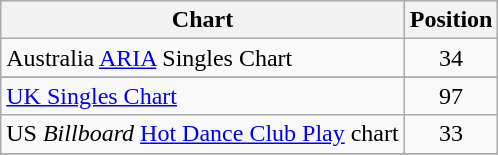<table class="wikitable sortable">
<tr>
<th>Chart</th>
<th>Position</th>
</tr>
<tr>
<td>Australia <a href='#'>ARIA</a> Singles Chart</td>
<td align="center">34</td>
</tr>
<tr>
</tr>
<tr>
<td><a href='#'>UK Singles Chart</a></td>
<td align="center">97</td>
</tr>
<tr>
<td>US <em>Billboard</em> <a href='#'>Hot Dance Club Play</a> chart</td>
<td align="center">33 </td>
</tr>
<tr>
</tr>
<tr>
</tr>
</table>
